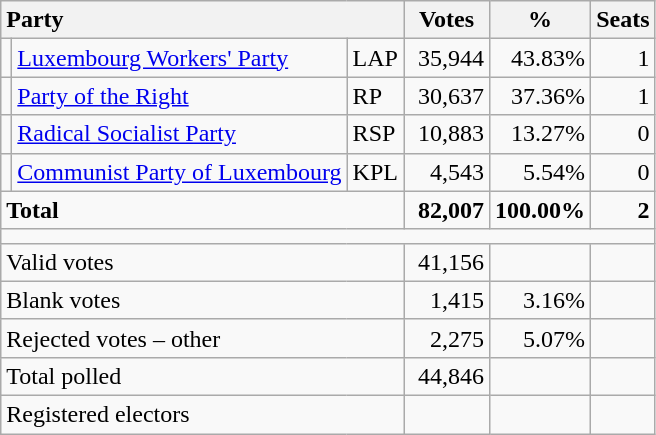<table class="wikitable" border="1" style="text-align:right;">
<tr>
<th style="text-align:left;" valign=bottom colspan=3>Party</th>
<th align=center valign=bottom width="50">Votes</th>
<th align=center valign=bottom width="50">%</th>
<th align=center>Seats</th>
</tr>
<tr>
<td></td>
<td align=left><a href='#'>Luxembourg Workers' Party</a></td>
<td align=left>LAP</td>
<td>35,944</td>
<td>43.83%</td>
<td>1</td>
</tr>
<tr>
<td></td>
<td align=left><a href='#'>Party of the Right</a></td>
<td align=left>RP</td>
<td>30,637</td>
<td>37.36%</td>
<td>1</td>
</tr>
<tr>
<td></td>
<td align=left><a href='#'>Radical Socialist Party</a></td>
<td align=left>RSP</td>
<td>10,883</td>
<td>13.27%</td>
<td>0</td>
</tr>
<tr>
<td></td>
<td align=left><a href='#'>Communist Party of Luxembourg</a></td>
<td align=left>KPL</td>
<td>4,543</td>
<td>5.54%</td>
<td>0</td>
</tr>
<tr style="font-weight:bold">
<td align=left colspan=3>Total</td>
<td>82,007</td>
<td>100.00%</td>
<td>2</td>
</tr>
<tr>
<td colspan=6 height="2"></td>
</tr>
<tr>
<td align=left colspan=3>Valid votes</td>
<td>41,156</td>
<td></td>
<td></td>
</tr>
<tr>
<td align=left colspan=3>Blank votes</td>
<td>1,415</td>
<td>3.16%</td>
<td></td>
</tr>
<tr>
<td align=left colspan=3>Rejected votes – other</td>
<td>2,275</td>
<td>5.07%</td>
<td></td>
</tr>
<tr>
<td align=left colspan=3>Total polled</td>
<td>44,846</td>
<td></td>
<td></td>
</tr>
<tr>
<td align=left colspan=3>Registered electors</td>
<td></td>
<td></td>
<td></td>
</tr>
</table>
